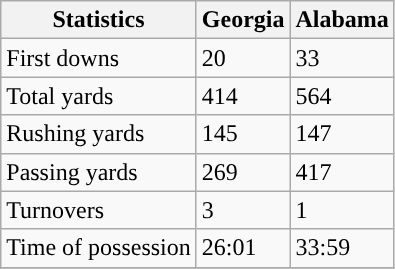<table class="wikitable" style="float: left;">
<tr>
<th>Statistics</th>
<th>Georgia</th>
<th>Alabama</th>
</tr>
<tr>
<td>First downs</td>
<td>20</td>
<td>33</td>
</tr>
<tr>
<td>Total yards</td>
<td>414</td>
<td>564</td>
</tr>
<tr>
<td>Rushing yards</td>
<td>145</td>
<td>147</td>
</tr>
<tr>
<td>Passing yards</td>
<td>269</td>
<td>417</td>
</tr>
<tr>
<td>Turnovers</td>
<td>3</td>
<td>1</td>
</tr>
<tr>
<td>Time of possession</td>
<td>26:01</td>
<td>33:59</td>
</tr>
<tr>
</tr>
</table>
